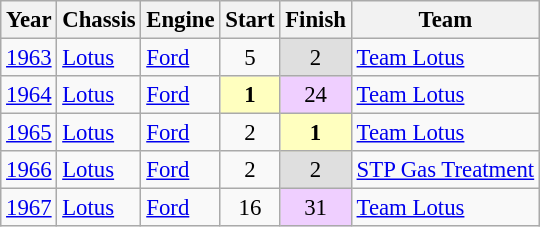<table class="wikitable" style="font-size: 95%;">
<tr>
<th>Year</th>
<th>Chassis</th>
<th>Engine</th>
<th>Start</th>
<th>Finish</th>
<th>Team</th>
</tr>
<tr>
<td><a href='#'>1963</a></td>
<td><a href='#'>Lotus</a></td>
<td><a href='#'>Ford</a></td>
<td align=center>5</td>
<td align=center style="background:#DFDFDF;">2</td>
<td><a href='#'>Team Lotus</a></td>
</tr>
<tr>
<td><a href='#'>1964</a></td>
<td><a href='#'>Lotus</a></td>
<td><a href='#'>Ford</a></td>
<td align=center style="background:#FFFFBF;"><strong>1</strong></td>
<td align=center style="background:#EFCFFF;">24</td>
<td><a href='#'>Team Lotus</a></td>
</tr>
<tr>
<td><a href='#'>1965</a></td>
<td><a href='#'>Lotus</a></td>
<td><a href='#'>Ford</a></td>
<td align=center>2</td>
<td align=center style="background:#FFFFBF;"><strong>1</strong></td>
<td><a href='#'>Team Lotus</a></td>
</tr>
<tr>
<td><a href='#'>1966</a></td>
<td><a href='#'>Lotus</a></td>
<td><a href='#'>Ford</a></td>
<td align=center>2</td>
<td align=center style="background:#DFDFDF;">2</td>
<td><a href='#'>STP Gas Treatment</a></td>
</tr>
<tr>
<td><a href='#'>1967</a></td>
<td><a href='#'>Lotus</a></td>
<td><a href='#'>Ford</a></td>
<td align=center>16</td>
<td align=center style="background:#EFCFFF;">31</td>
<td><a href='#'>Team Lotus</a></td>
</tr>
</table>
